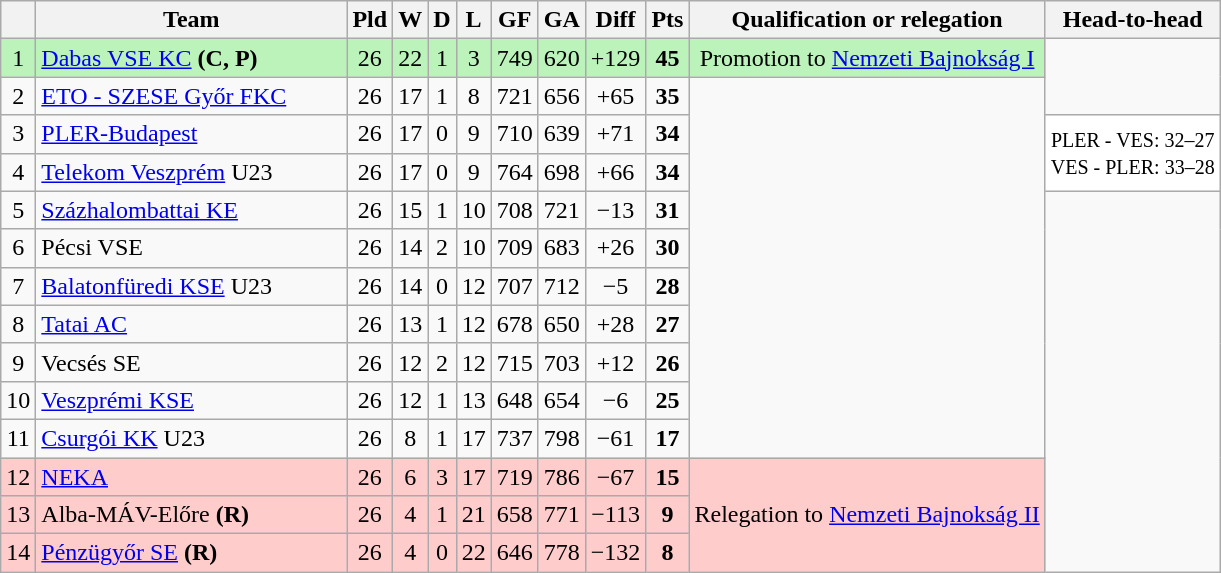<table class="wikitable sortable" style="text-align:center">
<tr>
<th></th>
<th width="200">Team</th>
<th>Pld</th>
<th>W</th>
<th>D</th>
<th>L</th>
<th>GF</th>
<th>GA</th>
<th>Diff</th>
<th>Pts</th>
<th>Qualification or relegation</th>
<th>Head-to-head</th>
</tr>
<tr style="background:#BBF3BB;">
<td>1</td>
<td align=left><a href='#'>Dabas VSE KC</a> <strong>(C, P)</strong></td>
<td>26</td>
<td>22</td>
<td>1</td>
<td>3</td>
<td>749</td>
<td>620</td>
<td>+129</td>
<td><strong>45</strong></td>
<td>Promotion to <a href='#'>Nemzeti Bajnokság I</a></td>
</tr>
<tr>
<td>2</td>
<td align=left><a href='#'>ETO - SZESE Győr FKC</a></td>
<td>26</td>
<td>17</td>
<td>1</td>
<td>8</td>
<td>721</td>
<td>656</td>
<td>+65</td>
<td><strong>35</strong></td>
<td rowspan="10"></td>
</tr>
<tr>
<td>3</td>
<td align=left><a href='#'>PLER-Budapest</a></td>
<td>26</td>
<td>17</td>
<td>0</td>
<td>9</td>
<td>710</td>
<td>639</td>
<td>+71</td>
<td><strong>34</strong></td>
<td rowspan="2" style="background: #FFFFFF;"><small>PLER - VES: 32–27<br>VES - PLER: 33–28</small></td>
</tr>
<tr>
<td>4</td>
<td align=left><a href='#'>Telekom Veszprém</a> U23</td>
<td>26</td>
<td>17</td>
<td>0</td>
<td>9</td>
<td>764</td>
<td>698</td>
<td>+66</td>
<td><strong>34</strong></td>
</tr>
<tr>
<td>5</td>
<td align=left><a href='#'>Százhalombattai KE</a></td>
<td>26</td>
<td>15</td>
<td>1</td>
<td>10</td>
<td>708</td>
<td>721</td>
<td>−13</td>
<td><strong>31</strong></td>
</tr>
<tr>
<td>6</td>
<td align=left>Pécsi VSE</td>
<td>26</td>
<td>14</td>
<td>2</td>
<td>10</td>
<td>709</td>
<td>683</td>
<td>+26</td>
<td><strong>30</strong></td>
</tr>
<tr>
<td>7</td>
<td align=left><a href='#'>Balatonfüredi KSE</a> U23</td>
<td>26</td>
<td>14</td>
<td>0</td>
<td>12</td>
<td>707</td>
<td>712</td>
<td>−5</td>
<td><strong>28</strong></td>
</tr>
<tr>
<td>8</td>
<td align=left><a href='#'>Tatai AC</a></td>
<td>26</td>
<td>13</td>
<td>1</td>
<td>12</td>
<td>678</td>
<td>650</td>
<td>+28</td>
<td><strong>27</strong></td>
</tr>
<tr>
<td>9</td>
<td align=left>Vecsés SE</td>
<td>26</td>
<td>12</td>
<td>2</td>
<td>12</td>
<td>715</td>
<td>703</td>
<td>+12</td>
<td><strong>26</strong></td>
</tr>
<tr>
<td>10</td>
<td align=left><a href='#'>Veszprémi KSE</a></td>
<td>26</td>
<td>12</td>
<td>1</td>
<td>13</td>
<td>648</td>
<td>654</td>
<td>−6</td>
<td><strong>25</strong></td>
</tr>
<tr>
<td>11</td>
<td align=left><a href='#'>Csurgói KK</a> U23</td>
<td>26</td>
<td>8</td>
<td>1</td>
<td>17</td>
<td>737</td>
<td>798</td>
<td>−61</td>
<td><strong>17</strong></td>
</tr>
<tr style="background: #FFCCCC;">
<td>12</td>
<td align=left><a href='#'>NEKA</a></td>
<td>26</td>
<td>6</td>
<td>3</td>
<td>17</td>
<td>719</td>
<td>786</td>
<td>−67</td>
<td><strong>15</strong></td>
<td rowspan="3">Relegation to <a href='#'>Nemzeti Bajnokság II</a></td>
</tr>
<tr style="background: #FFCCCC;">
<td>13</td>
<td align=left>Alba-MÁV-Előre <strong>(R)</strong></td>
<td>26</td>
<td>4</td>
<td>1</td>
<td>21</td>
<td>658</td>
<td>771</td>
<td>−113</td>
<td><strong>9</strong></td>
</tr>
<tr style="background: #FFCCCC;">
<td>14</td>
<td align=left><a href='#'>Pénzügyőr SE</a> <strong>(R)</strong></td>
<td>26</td>
<td>4</td>
<td>0</td>
<td>22</td>
<td>646</td>
<td>778</td>
<td>−132</td>
<td><strong>8</strong></td>
</tr>
</table>
